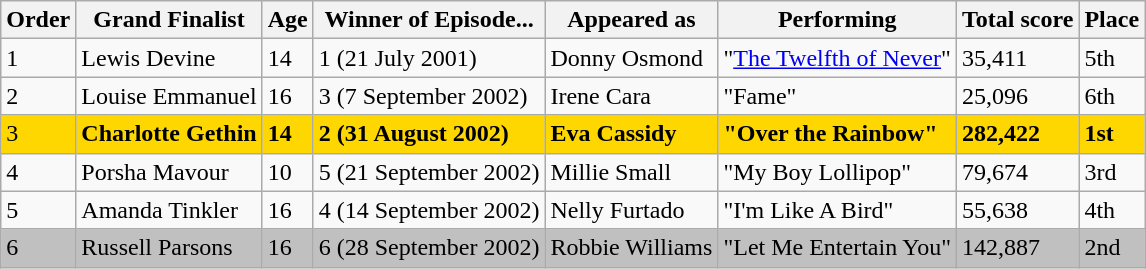<table class="wikitable sortable">
<tr>
<th>Order</th>
<th>Grand Finalist</th>
<th>Age</th>
<th>Winner of Episode...</th>
<th>Appeared as</th>
<th>Performing</th>
<th>Total score</th>
<th>Place</th>
</tr>
<tr>
<td>1</td>
<td>Lewis Devine</td>
<td>14</td>
<td>1 (21 July 2001)</td>
<td>Donny Osmond</td>
<td>"<a href='#'>The Twelfth of Never</a>"</td>
<td>35,411</td>
<td>5th</td>
</tr>
<tr>
<td>2</td>
<td>Louise Emmanuel</td>
<td>16</td>
<td>3 (7 September 2002)</td>
<td>Irene Cara</td>
<td>"Fame"</td>
<td>25,096</td>
<td>6th</td>
</tr>
<tr style="background:gold;">
<td>3</td>
<td><strong>Charlotte Gethin</strong></td>
<td><strong>14</strong></td>
<td><strong>2 (31 August 2002)</strong></td>
<td><strong>Eva Cassidy</strong></td>
<td><strong>"Over the Rainbow"</strong></td>
<td><strong>282,422</strong></td>
<td><strong>1st</strong></td>
</tr>
<tr>
<td>4</td>
<td>Porsha Mavour</td>
<td>10</td>
<td>5 (21 September 2002)</td>
<td>Millie Small</td>
<td>"My Boy Lollipop"</td>
<td>79,674</td>
<td>3rd</td>
</tr>
<tr>
<td>5</td>
<td>Amanda Tinkler</td>
<td>16</td>
<td>4 (14 September 2002)</td>
<td>Nelly Furtado</td>
<td>"I'm Like A Bird"</td>
<td>55,638</td>
<td>4th</td>
</tr>
<tr style="background:silver;">
<td>6</td>
<td>Russell Parsons</td>
<td>16</td>
<td>6 (28 September 2002)</td>
<td>Robbie Williams</td>
<td>"Let Me Entertain You"</td>
<td>142,887</td>
<td>2nd</td>
</tr>
</table>
